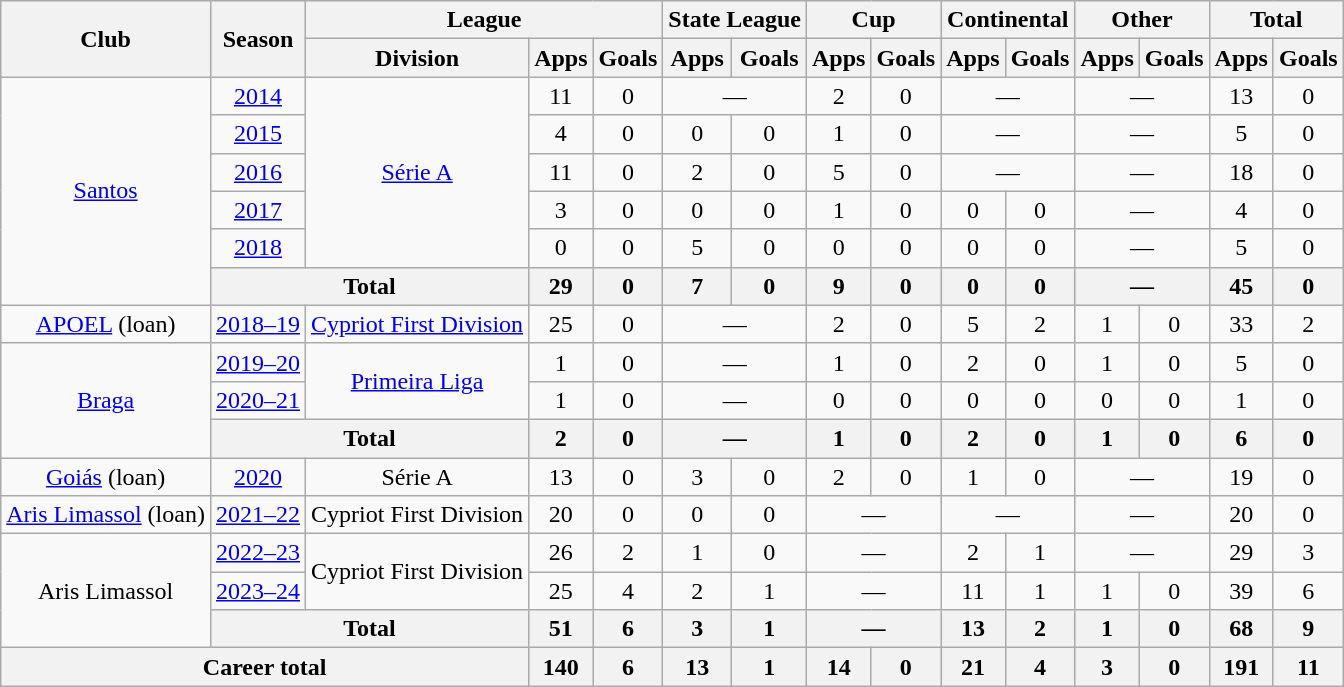<table class="wikitable" style="text-align:center">
<tr>
<th rowspan="2">Club</th>
<th rowspan="2">Season</th>
<th colspan="3">League</th>
<th colspan="2">State League</th>
<th colspan="2">Cup</th>
<th colspan="2">Continental</th>
<th colspan="2">Other</th>
<th colspan="2">Total</th>
</tr>
<tr>
<th>Division</th>
<th>Apps</th>
<th>Goals</th>
<th>Apps</th>
<th>Goals</th>
<th>Apps</th>
<th>Goals</th>
<th>Apps</th>
<th>Goals</th>
<th>Apps</th>
<th>Goals</th>
<th>Apps</th>
<th>Goals</th>
</tr>
<tr>
<td rowspan="6"><a href='#'>Santos</a></td>
<td><a href='#'>2014</a></td>
<td rowspan="5"><a href='#'>Série A</a></td>
<td>11</td>
<td>0</td>
<td colspan="2">—</td>
<td>2</td>
<td>0</td>
<td colspan="2">—</td>
<td colspan="2">—</td>
<td>13</td>
<td>0</td>
</tr>
<tr>
<td><a href='#'>2015</a></td>
<td>4</td>
<td>0</td>
<td>0</td>
<td>0</td>
<td>1</td>
<td>0</td>
<td colspan="2">—</td>
<td colspan="2">—</td>
<td>5</td>
<td>0</td>
</tr>
<tr>
<td><a href='#'>2016</a></td>
<td>11</td>
<td>0</td>
<td>2</td>
<td>0</td>
<td>5</td>
<td>0</td>
<td colspan="2">—</td>
<td colspan="2">—</td>
<td>18</td>
<td>0</td>
</tr>
<tr>
<td><a href='#'>2017</a></td>
<td>3</td>
<td>0</td>
<td>0</td>
<td>0</td>
<td>1</td>
<td>0</td>
<td>0</td>
<td>0</td>
<td colspan="2">—</td>
<td>4</td>
<td>0</td>
</tr>
<tr>
<td><a href='#'>2018</a></td>
<td>0</td>
<td>0</td>
<td>5</td>
<td>0</td>
<td>0</td>
<td>0</td>
<td>0</td>
<td>0</td>
<td colspan="2">—</td>
<td>5</td>
<td>0</td>
</tr>
<tr>
<th colspan="2">Total</th>
<th>29</th>
<th>0</th>
<th>7</th>
<th>0</th>
<th>9</th>
<th>0</th>
<th>0</th>
<th>0</th>
<th colspan="2">—</th>
<th>45</th>
<th>0</th>
</tr>
<tr>
<td><a href='#'>APOEL</a> (loan)</td>
<td><a href='#'>2018–19</a></td>
<td><a href='#'>Cypriot First Division</a></td>
<td>25</td>
<td>0</td>
<td colspan="2">—</td>
<td>2</td>
<td>0</td>
<td>5</td>
<td>2</td>
<td>1</td>
<td>0</td>
<td>33</td>
<td>2</td>
</tr>
<tr>
<td rowspan="3"><a href='#'>Braga</a></td>
<td><a href='#'>2019–20</a></td>
<td rowspan="2"><a href='#'>Primeira Liga</a></td>
<td>1</td>
<td>0</td>
<td colspan="2">—</td>
<td>1</td>
<td>0</td>
<td>2</td>
<td>0</td>
<td>1</td>
<td>0</td>
<td>5</td>
<td>0</td>
</tr>
<tr>
<td><a href='#'>2020–21</a></td>
<td>1</td>
<td>0</td>
<td colspan="2">—</td>
<td>0</td>
<td>0</td>
<td>0</td>
<td>0</td>
<td>0</td>
<td>0</td>
<td>1</td>
<td>0</td>
</tr>
<tr>
<th colspan="2">Total</th>
<th>2</th>
<th>0</th>
<th colspan="2">—</th>
<th>1</th>
<th>0</th>
<th>2</th>
<th>0</th>
<th>1</th>
<th>0</th>
<th>6</th>
<th>0</th>
</tr>
<tr>
<td><a href='#'>Goiás</a> (loan)</td>
<td><a href='#'>2020</a></td>
<td>Série A</td>
<td>13</td>
<td>0</td>
<td>3</td>
<td>0</td>
<td>2</td>
<td>0</td>
<td>1</td>
<td>0</td>
<td colspan="2">—</td>
<td>19</td>
<td>0</td>
</tr>
<tr>
<td><a href='#'>Aris Limassol</a> (loan)</td>
<td><a href='#'>2021–22</a></td>
<td>Cypriot First Division</td>
<td>20</td>
<td>0</td>
<td>0</td>
<td>0</td>
<td colspan="2">—</td>
<td colspan="2">—</td>
<td colspan="2">—</td>
<td>20</td>
<td>0</td>
</tr>
<tr>
<td rowspan="3">Aris Limassol</td>
<td><a href='#'>2022–23</a></td>
<td rowspan="2">Cypriot First Division</td>
<td>26</td>
<td>2</td>
<td>1</td>
<td>0</td>
<td colspan="2">—</td>
<td>2</td>
<td>1</td>
<td colspan="2">—</td>
<td>29</td>
<td>3</td>
</tr>
<tr>
<td><a href='#'>2023–24</a></td>
<td>25</td>
<td>4</td>
<td>2</td>
<td>1</td>
<td colspan="2">—</td>
<td>11</td>
<td>1</td>
<td>1</td>
<td>0</td>
<td>39</td>
<td>6</td>
</tr>
<tr>
<th colspan="2">Total</th>
<th>51</th>
<th>6</th>
<th>3</th>
<th>1</th>
<th colspan="2">—</th>
<th>13</th>
<th>2</th>
<th>1</th>
<th>0</th>
<th>68</th>
<th>9</th>
</tr>
<tr>
<th colspan="3">Career total</th>
<th>140</th>
<th>6</th>
<th>13</th>
<th>1</th>
<th>14</th>
<th>0</th>
<th>21</th>
<th>4</th>
<th>3</th>
<th>0</th>
<th>191</th>
<th>11</th>
</tr>
</table>
